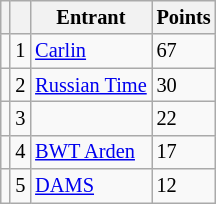<table class="wikitable" style="font-size: 85%;">
<tr>
<th></th>
<th></th>
<th>Entrant</th>
<th>Points</th>
</tr>
<tr>
<td></td>
<td align="center">1</td>
<td> <a href='#'>Carlin</a></td>
<td>67</td>
</tr>
<tr>
<td></td>
<td align="center">2</td>
<td> <a href='#'>Russian Time</a></td>
<td>30</td>
</tr>
<tr>
<td></td>
<td align="center">3</td>
<td></td>
<td>22</td>
</tr>
<tr>
<td></td>
<td align="center">4</td>
<td> <a href='#'>BWT Arden</a></td>
<td>17</td>
</tr>
<tr>
<td></td>
<td align="center">5</td>
<td> <a href='#'>DAMS</a></td>
<td>12</td>
</tr>
</table>
